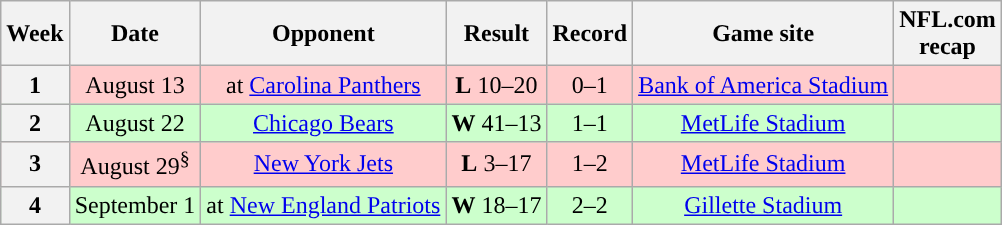<table class="wikitable" style="text-align:center">
<tr>
<th>Week</th>
<th>Date</th>
<th>Opponent</th>
<th>Result</th>
<th>Record</th>
<th>Game site</th>
<th>NFL.com<br>recap</th>
</tr>
<tr style="background:#fcc">
<th>1</th>
<td style="text-align:center;">August 13</td>
<td style="text-align:center;">at <a href='#'>Carolina Panthers</a></td>
<td style="text-align:center;"><strong>L</strong> 10–20</td>
<td style="text-align:center;">0–1</td>
<td style="text-align:center;"><a href='#'>Bank of America Stadium</a></td>
<td style="text-align:center;"></td>
</tr>
<tr style="background:#cfc">
<th>2</th>
<td style="text-align:center;">August 22</td>
<td style="text-align:center;"><a href='#'>Chicago Bears</a></td>
<td style="text-align:center;"><strong>W</strong> 41–13</td>
<td style="text-align:center;">1–1</td>
<td style="text-align:center;"><a href='#'>MetLife Stadium</a></td>
<td style="text-align:center;"></td>
</tr>
<tr style="background:#fcc">
<th>3</th>
<td style="text-align:center;">August 29<sup>§</sup></td>
<td style="text-align:center;"><a href='#'>New York Jets</a></td>
<td style="text-align:center;"><strong>L</strong> 3–17</td>
<td style="text-align:center;">1–2</td>
<td style="text-align:center;"><a href='#'>MetLife Stadium</a></td>
<td style="text-align:center;"></td>
</tr>
<tr style="background:#cfc">
<th>4</th>
<td style="text-align:center;">September 1</td>
<td style="text-align:center;">at <a href='#'>New England Patriots</a></td>
<td style="text-align:center;"><strong>W</strong> 18–17</td>
<td style="text-align:center;">2–2</td>
<td style="text-align:center;"><a href='#'>Gillette Stadium</a></td>
<td style="text-align:center;"></td>
</tr>
</table>
